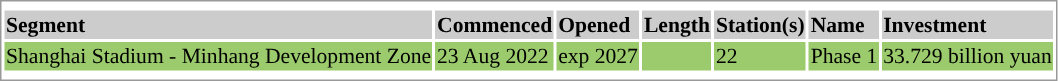<table border=0 style="border:1px solid #999;background-color:white;text-align:left;font-size:90%" class="mw-collapsible">
<tr>
<th colspan="7" style="text-align: center"></th>
</tr>
<tr bgcolor=#cccccc>
<th>Segment</th>
<th>Commenced</th>
<th>Opened</th>
<th>Length</th>
<th>Station(s)</th>
<th>Name</th>
<th>Investment</th>
</tr>
<tr bgcolor=#9bcb6c>
<td style="text-align: left;">Shanghai Stadium - Minhang Development Zone</td>
<td>23 Aug 2022</td>
<td>exp 2027</td>
<td></td>
<td>22</td>
<td style="text-align: left;">Phase 1</td>
<td rowspan=1>33.729 billion yuan</td>
</tr>
<tr style="background:#">
<td colspan = "7"></td>
</tr>
</table>
